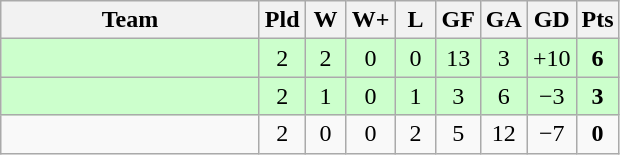<table class="wikitable" style="text-align:center">
<tr>
<th width=165>Team</th>
<th width=20>Pld</th>
<th width=20>W</th>
<th width=20>W+</th>
<th width=20>L</th>
<th width=20>GF</th>
<th width=20>GA</th>
<th width=20>GD</th>
<th width=20>Pts</th>
</tr>
<tr style="background:#ccffcc">
<td style="text-align:left"></td>
<td>2</td>
<td>2</td>
<td>0</td>
<td>0</td>
<td>13</td>
<td>3</td>
<td>+10</td>
<td><strong>6</strong></td>
</tr>
<tr style="background:#ccffcc">
<td style="text-align:left"></td>
<td>2</td>
<td>1</td>
<td>0</td>
<td>1</td>
<td>3</td>
<td>6</td>
<td>−3</td>
<td><strong>3</strong></td>
</tr>
<tr>
<td style="text-align:left"></td>
<td>2</td>
<td>0</td>
<td>0</td>
<td>2</td>
<td>5</td>
<td>12</td>
<td>−7</td>
<td><strong>0</strong></td>
</tr>
</table>
